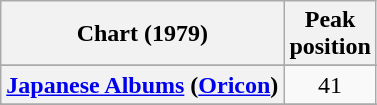<table class="wikitable plainrowheaders sortable" style="text-align:center;">
<tr>
<th>Chart (1979)</th>
<th>Peak<br>position</th>
</tr>
<tr>
</tr>
<tr>
<th scope="row"><a href='#'>Japanese Albums</a> (<a href='#'>Oricon</a>)</th>
<td align="center">41</td>
</tr>
<tr>
</tr>
<tr>
</tr>
</table>
